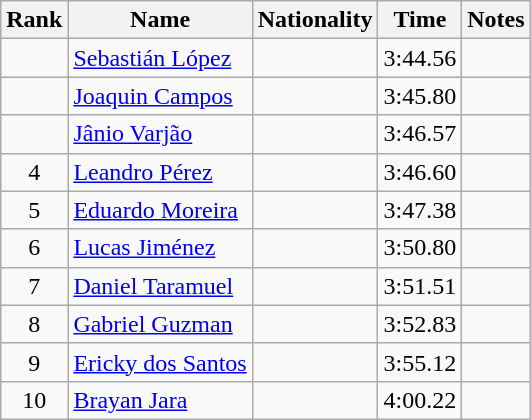<table class="wikitable sortable" style="text-align:center">
<tr>
<th>Rank</th>
<th>Name</th>
<th>Nationality</th>
<th>Time</th>
<th>Notes</th>
</tr>
<tr>
<td></td>
<td align=left><a href='#'>Sebastián López</a></td>
<td align=left></td>
<td>3:44.56</td>
<td></td>
</tr>
<tr>
<td></td>
<td align=left><a href='#'>Joaquin Campos</a></td>
<td align=left></td>
<td>3:45.80</td>
<td></td>
</tr>
<tr>
<td></td>
<td align=left><a href='#'>Jânio Varjão</a></td>
<td align=left></td>
<td>3:46.57</td>
<td></td>
</tr>
<tr>
<td>4</td>
<td align=left><a href='#'>Leandro Pérez</a></td>
<td align=left></td>
<td>3:46.60</td>
<td></td>
</tr>
<tr>
<td>5</td>
<td align=left><a href='#'>Eduardo Moreira</a></td>
<td align=left></td>
<td>3:47.38</td>
<td></td>
</tr>
<tr>
<td>6</td>
<td align=left><a href='#'>Lucas Jiménez</a></td>
<td align=left></td>
<td>3:50.80</td>
<td></td>
</tr>
<tr>
<td>7</td>
<td align=left><a href='#'>Daniel Taramuel</a></td>
<td align=left></td>
<td>3:51.51</td>
<td></td>
</tr>
<tr>
<td>8</td>
<td align=left><a href='#'>Gabriel Guzman</a></td>
<td align=left></td>
<td>3:52.83</td>
<td></td>
</tr>
<tr>
<td>9</td>
<td align=left><a href='#'>Ericky dos Santos</a></td>
<td align=left></td>
<td>3:55.12</td>
<td></td>
</tr>
<tr>
<td>10</td>
<td align=left><a href='#'>Brayan Jara</a></td>
<td align=left></td>
<td>4:00.22</td>
<td></td>
</tr>
</table>
